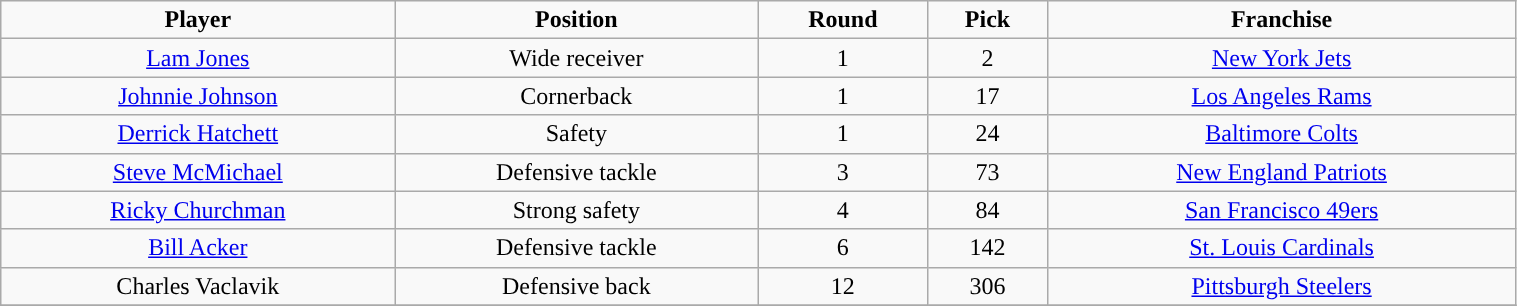<table class="wikitable" width="80%">
<tr align="center">
<td><strong>Player</strong></td>
<td><strong>Position</strong></td>
<td><strong>Round</strong></td>
<td><strong>Pick</strong></td>
<td><strong>Franchise</strong></td>
</tr>
<tr align="center" bgcolor="">
<td><a href='#'>Lam Jones</a></td>
<td>Wide receiver</td>
<td>1</td>
<td>2</td>
<td><a href='#'>New York Jets</a></td>
</tr>
<tr align="center" bgcolor="">
<td><a href='#'>Johnnie Johnson</a></td>
<td>Cornerback</td>
<td>1</td>
<td>17</td>
<td><a href='#'>Los Angeles Rams</a></td>
</tr>
<tr align="center" bgcolor="">
<td><a href='#'>Derrick Hatchett</a></td>
<td>Safety</td>
<td>1</td>
<td>24</td>
<td><a href='#'>Baltimore Colts</a></td>
</tr>
<tr align="center" bgcolor="">
<td><a href='#'>Steve McMichael</a></td>
<td>Defensive tackle</td>
<td>3</td>
<td>73</td>
<td><a href='#'>New England Patriots</a></td>
</tr>
<tr align="center" bgcolor="">
<td><a href='#'>Ricky Churchman</a></td>
<td>Strong safety</td>
<td>4</td>
<td>84</td>
<td><a href='#'>San Francisco 49ers</a></td>
</tr>
<tr align="center" bgcolor="">
<td><a href='#'>Bill Acker</a></td>
<td>Defensive tackle</td>
<td>6</td>
<td>142</td>
<td><a href='#'>St. Louis Cardinals</a></td>
</tr>
<tr align="center" bgcolor="">
<td>Charles Vaclavik</td>
<td>Defensive back</td>
<td>12</td>
<td>306</td>
<td><a href='#'>Pittsburgh Steelers</a></td>
</tr>
<tr align="center" bgcolor="">
</tr>
</table>
